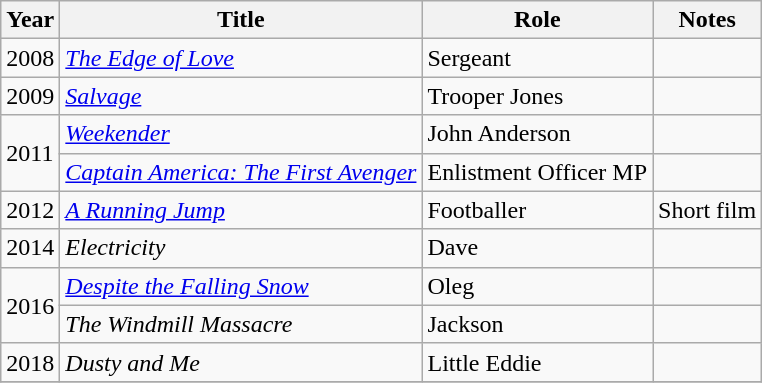<table class="wikitable">
<tr>
<th>Year</th>
<th>Title</th>
<th>Role</th>
<th>Notes</th>
</tr>
<tr>
<td>2008</td>
<td><em><a href='#'>The Edge of Love</a></em></td>
<td>Sergeant</td>
<td></td>
</tr>
<tr>
<td>2009</td>
<td><em><a href='#'>Salvage</a></em></td>
<td>Trooper Jones</td>
<td></td>
</tr>
<tr>
<td rowspan="2">2011</td>
<td><em><a href='#'>Weekender</a></em></td>
<td>John Anderson</td>
<td></td>
</tr>
<tr>
<td><em><a href='#'>Captain America: The First Avenger</a></em></td>
<td>Enlistment Officer MP</td>
<td></td>
</tr>
<tr>
<td>2012</td>
<td><em><a href='#'>A Running Jump</a></em></td>
<td>Footballer</td>
<td>Short film</td>
</tr>
<tr>
<td>2014</td>
<td><em>Electricity</em></td>
<td>Dave</td>
<td></td>
</tr>
<tr>
<td rowspan="2">2016</td>
<td><em><a href='#'>Despite the Falling Snow</a></em></td>
<td>Oleg</td>
<td></td>
</tr>
<tr>
<td><em>The Windmill Massacre</em></td>
<td>Jackson</td>
<td></td>
</tr>
<tr>
<td>2018</td>
<td><em>Dusty and Me</em></td>
<td>Little Eddie</td>
<td></td>
</tr>
<tr>
</tr>
</table>
